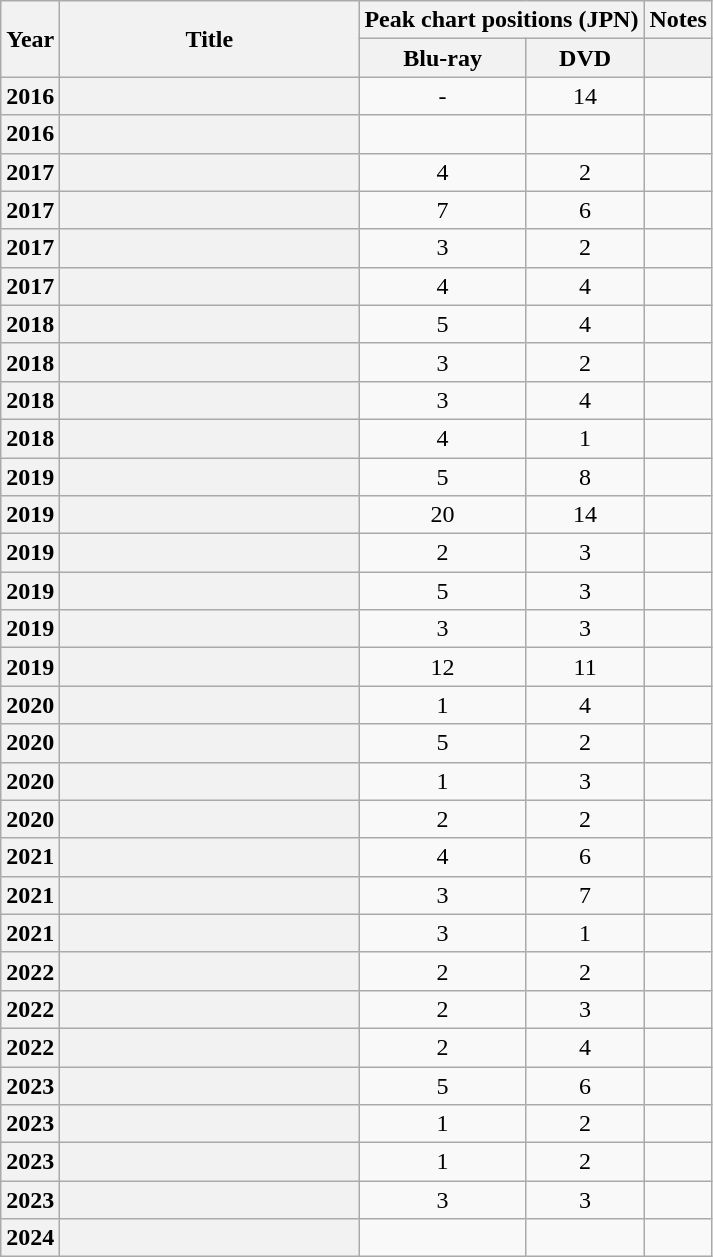<table class="wikitable plainrowheaders" style="text-align:center;">
<tr>
<th rowspan="2">Year</th>
<th rowspan="2" style="width:12em;">Title</th>
<th colspan="2">Peak chart positions (JPN)</th>
<th>Notes</th>
</tr>
<tr>
<th>Blu-ray</th>
<th>DVD</th>
<th></th>
</tr>
<tr>
<th>2016</th>
<th></th>
<td>-</td>
<td>14</td>
<td></td>
</tr>
<tr>
<th>2016</th>
<th></th>
<td></td>
<td></td>
<td></td>
</tr>
<tr>
<th>2017</th>
<th><strong></strong></th>
<td>4</td>
<td>2</td>
<td></td>
</tr>
<tr>
<th>2017</th>
<th><strong></strong></th>
<td>7</td>
<td>6</td>
<td></td>
</tr>
<tr>
<th>2017</th>
<th><strong></strong></th>
<td>3</td>
<td>2</td>
<td></td>
</tr>
<tr>
<th>2017</th>
<th><strong></strong></th>
<td>4</td>
<td>4</td>
<td></td>
</tr>
<tr>
<th>2018</th>
<th><strong></strong></th>
<td>5</td>
<td>4</td>
<td></td>
</tr>
<tr>
<th>2018</th>
<th><strong></strong></th>
<td>3</td>
<td>2</td>
<td></td>
</tr>
<tr>
<th>2018</th>
<th><strong></strong></th>
<td>3</td>
<td>4</td>
<td></td>
</tr>
<tr>
<th>2018</th>
<th><strong></strong></th>
<td>4</td>
<td>1</td>
<td></td>
</tr>
<tr>
<th>2019</th>
<th><strong></strong></th>
<td>5</td>
<td>8</td>
<td></td>
</tr>
<tr>
<th>2019</th>
<th><strong></strong></th>
<td>20</td>
<td>14</td>
<td></td>
</tr>
<tr>
<th>2019</th>
<th><strong></strong></th>
<td>2</td>
<td>3</td>
<td></td>
</tr>
<tr>
<th>2019</th>
<th><strong></strong></th>
<td>5</td>
<td>3</td>
<td></td>
</tr>
<tr>
<th>2019</th>
<th></th>
<td>3</td>
<td>3</td>
<td></td>
</tr>
<tr>
<th>2019</th>
<th><strong></strong></th>
<td>12</td>
<td>11</td>
<td></td>
</tr>
<tr>
<th>2020</th>
<th></th>
<td>1</td>
<td>4</td>
<td></td>
</tr>
<tr>
<th>2020</th>
<th></th>
<td>5</td>
<td>2</td>
<td></td>
</tr>
<tr>
<th>2020</th>
<th><strong></strong></th>
<td>1</td>
<td>3</td>
<td></td>
</tr>
<tr>
<th>2020</th>
<th><strong></strong></th>
<td>2</td>
<td>2</td>
<td></td>
</tr>
<tr>
<th>2021</th>
<th><strong></strong></th>
<td>4</td>
<td>6</td>
<td></td>
</tr>
<tr>
<th>2021</th>
<th><strong></strong></th>
<td>3</td>
<td>7</td>
<td></td>
</tr>
<tr>
<th>2021</th>
<th><strong></strong></th>
<td>3</td>
<td>1</td>
<td></td>
</tr>
<tr>
<th>2022</th>
<th></th>
<td>2</td>
<td>2</td>
<td></td>
</tr>
<tr>
<th>2022</th>
<th></th>
<td>2</td>
<td>3</td>
<td></td>
</tr>
<tr>
<th>2022</th>
<th></th>
<td>2</td>
<td>4</td>
<td></td>
</tr>
<tr>
<th>2023</th>
<th></th>
<td>5</td>
<td>6</td>
<td></td>
</tr>
<tr>
<th>2023</th>
<th><strong></strong></th>
<td>1</td>
<td>2</td>
<td></td>
</tr>
<tr>
<th>2023</th>
<th><strong></strong></th>
<td>1</td>
<td>2</td>
<td></td>
</tr>
<tr>
<th>2023</th>
<th><strong></strong></th>
<td>3</td>
<td>3</td>
<td></td>
</tr>
<tr>
<th>2024</th>
<th><strong></strong></th>
<td></td>
<td></td>
<td></td>
</tr>
</table>
